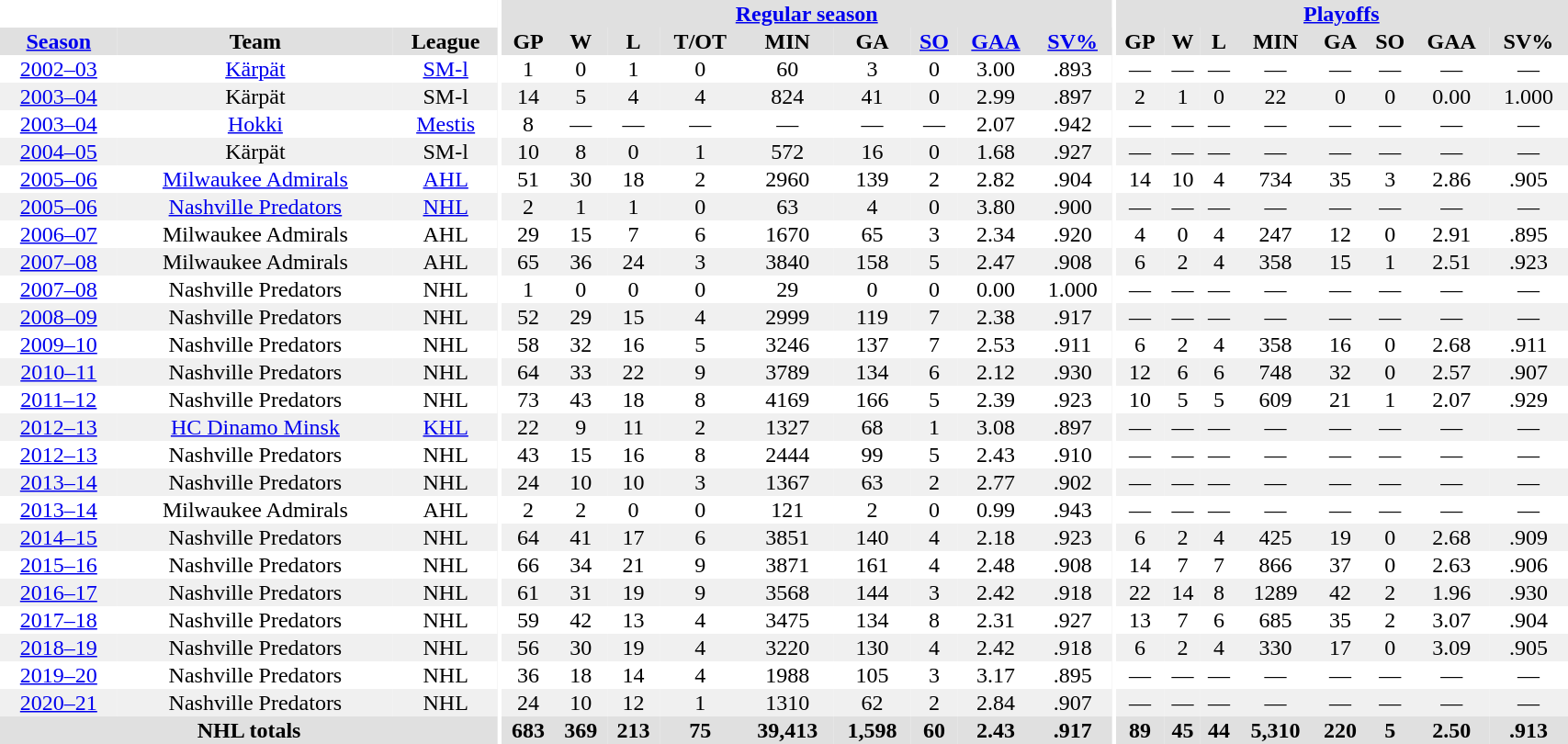<table border="0" cellpadding="1" cellspacing="0" style="text-align:center; width:90%">
<tr ALIGN="center" bgcolor="#e0e0e0">
<th align="center" colspan="3" bgcolor="#ffffff"></th>
<th align="center" rowspan="99" bgcolor="#ffffff"></th>
<th align="center" colspan="9" bgcolor="#e0e0e0"><a href='#'>Regular season</a></th>
<th align="center" rowspan="99" bgcolor="#ffffff"></th>
<th align="center" colspan="8" bgcolor="#e0e0e0"><a href='#'>Playoffs</a></th>
</tr>
<tr ALIGN="center" bgcolor="#e0e0e0">
<th><a href='#'>Season</a></th>
<th>Team</th>
<th>League</th>
<th>GP</th>
<th>W</th>
<th>L</th>
<th>T/OT</th>
<th>MIN</th>
<th>GA</th>
<th><a href='#'>SO</a></th>
<th><a href='#'>GAA</a></th>
<th><a href='#'>SV%</a></th>
<th>GP</th>
<th>W</th>
<th>L</th>
<th>MIN</th>
<th>GA</th>
<th>SO</th>
<th>GAA</th>
<th>SV%</th>
</tr>
<tr ALIGN="center">
<td><a href='#'>2002–03</a></td>
<td><a href='#'>Kärpät</a></td>
<td><a href='#'>SM-l</a></td>
<td>1</td>
<td>0</td>
<td>1</td>
<td>0</td>
<td>60</td>
<td>3</td>
<td>0</td>
<td>3.00</td>
<td>.893</td>
<td>—</td>
<td>—</td>
<td>—</td>
<td>—</td>
<td>—</td>
<td>—</td>
<td>—</td>
<td>—</td>
</tr>
<tr ALIGN="center" bgcolor="#f0f0f0">
<td><a href='#'>2003–04</a></td>
<td>Kärpät</td>
<td>SM-l</td>
<td>14</td>
<td>5</td>
<td>4</td>
<td>4</td>
<td>824</td>
<td>41</td>
<td>0</td>
<td>2.99</td>
<td>.897</td>
<td>2</td>
<td>1</td>
<td>0</td>
<td>22</td>
<td>0</td>
<td>0</td>
<td>0.00</td>
<td>1.000</td>
</tr>
<tr ALIGN="center">
<td><a href='#'>2003–04</a></td>
<td><a href='#'>Hokki</a></td>
<td><a href='#'>Mestis</a></td>
<td>8</td>
<td>—</td>
<td>—</td>
<td>—</td>
<td>—</td>
<td>—</td>
<td>—</td>
<td>2.07</td>
<td>.942</td>
<td>—</td>
<td>—</td>
<td>—</td>
<td>—</td>
<td>—</td>
<td>—</td>
<td>—</td>
<td>—</td>
</tr>
<tr ALIGN="center" bgcolor="#f0f0f0">
<td><a href='#'>2004–05</a></td>
<td>Kärpät</td>
<td>SM-l</td>
<td>10</td>
<td>8</td>
<td>0</td>
<td>1</td>
<td>572</td>
<td>16</td>
<td>0</td>
<td>1.68</td>
<td>.927</td>
<td>—</td>
<td>—</td>
<td>—</td>
<td>—</td>
<td>—</td>
<td>—</td>
<td>—</td>
<td>—</td>
</tr>
<tr ALIGN="center">
<td><a href='#'>2005–06</a></td>
<td><a href='#'>Milwaukee Admirals</a></td>
<td><a href='#'>AHL</a></td>
<td>51</td>
<td>30</td>
<td>18</td>
<td>2</td>
<td>2960</td>
<td>139</td>
<td>2</td>
<td>2.82</td>
<td>.904</td>
<td>14</td>
<td>10</td>
<td>4</td>
<td>734</td>
<td>35</td>
<td>3</td>
<td>2.86</td>
<td>.905</td>
</tr>
<tr ALIGN="center" bgcolor="#f0f0f0">
<td><a href='#'>2005–06</a></td>
<td><a href='#'>Nashville Predators</a></td>
<td><a href='#'>NHL</a></td>
<td>2</td>
<td>1</td>
<td>1</td>
<td>0</td>
<td>63</td>
<td>4</td>
<td>0</td>
<td>3.80</td>
<td>.900</td>
<td>—</td>
<td>—</td>
<td>—</td>
<td>—</td>
<td>—</td>
<td>—</td>
<td>—</td>
<td>—</td>
</tr>
<tr ALIGN="center">
<td><a href='#'>2006–07</a></td>
<td>Milwaukee Admirals</td>
<td>AHL</td>
<td>29</td>
<td>15</td>
<td>7</td>
<td>6</td>
<td>1670</td>
<td>65</td>
<td>3</td>
<td>2.34</td>
<td>.920</td>
<td>4</td>
<td>0</td>
<td>4</td>
<td>247</td>
<td>12</td>
<td>0</td>
<td>2.91</td>
<td>.895</td>
</tr>
<tr ALIGN="center" bgcolor="#f0f0f0">
<td><a href='#'>2007–08</a></td>
<td>Milwaukee Admirals</td>
<td>AHL</td>
<td>65</td>
<td>36</td>
<td>24</td>
<td>3</td>
<td>3840</td>
<td>158</td>
<td>5</td>
<td>2.47</td>
<td>.908</td>
<td>6</td>
<td>2</td>
<td>4</td>
<td>358</td>
<td>15</td>
<td>1</td>
<td>2.51</td>
<td>.923</td>
</tr>
<tr ALIGN="center">
<td><a href='#'>2007–08</a></td>
<td>Nashville Predators</td>
<td>NHL</td>
<td>1</td>
<td>0</td>
<td>0</td>
<td>0</td>
<td>29</td>
<td>0</td>
<td>0</td>
<td>0.00</td>
<td>1.000</td>
<td>—</td>
<td>—</td>
<td>—</td>
<td>—</td>
<td>—</td>
<td>—</td>
<td>—</td>
<td>—</td>
</tr>
<tr ALIGN="center" bgcolor="#f0f0f0">
<td><a href='#'>2008–09</a></td>
<td>Nashville Predators</td>
<td>NHL</td>
<td>52</td>
<td>29</td>
<td>15</td>
<td>4</td>
<td>2999</td>
<td>119</td>
<td>7</td>
<td>2.38</td>
<td>.917</td>
<td>—</td>
<td>—</td>
<td>—</td>
<td>—</td>
<td>—</td>
<td>—</td>
<td>—</td>
<td>—</td>
</tr>
<tr ALIGN="center">
<td><a href='#'>2009–10</a></td>
<td>Nashville Predators</td>
<td>NHL</td>
<td>58</td>
<td>32</td>
<td>16</td>
<td>5</td>
<td>3246</td>
<td>137</td>
<td>7</td>
<td>2.53</td>
<td>.911</td>
<td>6</td>
<td>2</td>
<td>4</td>
<td>358</td>
<td>16</td>
<td>0</td>
<td>2.68</td>
<td>.911</td>
</tr>
<tr ALIGN="center" bgcolor="#f0f0f0">
<td><a href='#'>2010–11</a></td>
<td>Nashville Predators</td>
<td>NHL</td>
<td>64</td>
<td>33</td>
<td>22</td>
<td>9</td>
<td>3789</td>
<td>134</td>
<td>6</td>
<td>2.12</td>
<td>.930</td>
<td>12</td>
<td>6</td>
<td>6</td>
<td>748</td>
<td>32</td>
<td>0</td>
<td>2.57</td>
<td>.907</td>
</tr>
<tr ALIGN="center">
<td><a href='#'>2011–12</a></td>
<td>Nashville Predators</td>
<td>NHL</td>
<td>73</td>
<td>43</td>
<td>18</td>
<td>8</td>
<td>4169</td>
<td>166</td>
<td>5</td>
<td>2.39</td>
<td>.923</td>
<td>10</td>
<td>5</td>
<td>5</td>
<td>609</td>
<td>21</td>
<td>1</td>
<td>2.07</td>
<td>.929</td>
</tr>
<tr ALIGN="center" bgcolor="#f0f0f0">
<td><a href='#'>2012–13</a></td>
<td><a href='#'>HC Dinamo Minsk</a></td>
<td><a href='#'>KHL</a></td>
<td>22</td>
<td>9</td>
<td>11</td>
<td>2</td>
<td>1327</td>
<td>68</td>
<td>1</td>
<td>3.08</td>
<td>.897</td>
<td>—</td>
<td>—</td>
<td>—</td>
<td>—</td>
<td>—</td>
<td>—</td>
<td>—</td>
<td>—</td>
</tr>
<tr ALIGN="center">
<td><a href='#'>2012–13</a></td>
<td>Nashville Predators</td>
<td>NHL</td>
<td>43</td>
<td>15</td>
<td>16</td>
<td>8</td>
<td>2444</td>
<td>99</td>
<td>5</td>
<td>2.43</td>
<td>.910</td>
<td>—</td>
<td>—</td>
<td>—</td>
<td>—</td>
<td>—</td>
<td>—</td>
<td>—</td>
<td>—</td>
</tr>
<tr ALIGN="center" bgcolor="#f0f0f0">
<td><a href='#'>2013–14</a></td>
<td>Nashville Predators</td>
<td>NHL</td>
<td>24</td>
<td>10</td>
<td>10</td>
<td>3</td>
<td>1367</td>
<td>63</td>
<td>2</td>
<td>2.77</td>
<td>.902</td>
<td>—</td>
<td>—</td>
<td>—</td>
<td>—</td>
<td>—</td>
<td>—</td>
<td>—</td>
<td>—</td>
</tr>
<tr ALIGN="center">
<td><a href='#'>2013–14</a></td>
<td>Milwaukee Admirals</td>
<td>AHL</td>
<td>2</td>
<td>2</td>
<td>0</td>
<td>0</td>
<td>121</td>
<td>2</td>
<td>0</td>
<td>0.99</td>
<td>.943</td>
<td>—</td>
<td>—</td>
<td>—</td>
<td>—</td>
<td>—</td>
<td>—</td>
<td>—</td>
<td>—</td>
</tr>
<tr ALIGN="center" bgcolor="#f0f0f0">
<td><a href='#'>2014–15</a></td>
<td>Nashville Predators</td>
<td>NHL</td>
<td>64</td>
<td>41</td>
<td>17</td>
<td>6</td>
<td>3851</td>
<td>140</td>
<td>4</td>
<td>2.18</td>
<td>.923</td>
<td>6</td>
<td>2</td>
<td>4</td>
<td>425</td>
<td>19</td>
<td>0</td>
<td>2.68</td>
<td>.909</td>
</tr>
<tr ALIGN="center">
<td><a href='#'>2015–16</a></td>
<td>Nashville Predators</td>
<td>NHL</td>
<td>66</td>
<td>34</td>
<td>21</td>
<td>9</td>
<td>3871</td>
<td>161</td>
<td>4</td>
<td>2.48</td>
<td>.908</td>
<td>14</td>
<td>7</td>
<td>7</td>
<td>866</td>
<td>37</td>
<td>0</td>
<td>2.63</td>
<td>.906</td>
</tr>
<tr ALIGN="center" bgcolor="#f0f0f0">
<td><a href='#'>2016–17</a></td>
<td>Nashville Predators</td>
<td>NHL</td>
<td>61</td>
<td>31</td>
<td>19</td>
<td>9</td>
<td>3568</td>
<td>144</td>
<td>3</td>
<td>2.42</td>
<td>.918</td>
<td>22</td>
<td>14</td>
<td>8</td>
<td>1289</td>
<td>42</td>
<td>2</td>
<td>1.96</td>
<td>.930</td>
</tr>
<tr ALIGN="center">
<td><a href='#'>2017–18</a></td>
<td>Nashville Predators</td>
<td>NHL</td>
<td>59</td>
<td>42</td>
<td>13</td>
<td>4</td>
<td>3475</td>
<td>134</td>
<td>8</td>
<td>2.31</td>
<td>.927</td>
<td>13</td>
<td>7</td>
<td>6</td>
<td>685</td>
<td>35</td>
<td>2</td>
<td>3.07</td>
<td>.904</td>
</tr>
<tr ALIGN="center" bgcolor="#f0f0f0">
<td><a href='#'>2018–19</a></td>
<td>Nashville Predators</td>
<td>NHL</td>
<td>56</td>
<td>30</td>
<td>19</td>
<td>4</td>
<td>3220</td>
<td>130</td>
<td>4</td>
<td>2.42</td>
<td>.918</td>
<td>6</td>
<td>2</td>
<td>4</td>
<td>330</td>
<td>17</td>
<td>0</td>
<td>3.09</td>
<td>.905</td>
</tr>
<tr ALIGN="center">
<td><a href='#'>2019–20</a></td>
<td>Nashville Predators</td>
<td>NHL</td>
<td>36</td>
<td>18</td>
<td>14</td>
<td>4</td>
<td>1988</td>
<td>105</td>
<td>3</td>
<td>3.17</td>
<td>.895</td>
<td>—</td>
<td>—</td>
<td>—</td>
<td>—</td>
<td>—</td>
<td>—</td>
<td>—</td>
<td>—</td>
</tr>
<tr ALIGN="center" bgcolor="#f0f0f0">
<td><a href='#'>2020–21</a></td>
<td>Nashville Predators</td>
<td>NHL</td>
<td>24</td>
<td>10</td>
<td>12</td>
<td>1</td>
<td>1310</td>
<td>62</td>
<td>2</td>
<td>2.84</td>
<td>.907</td>
<td>—</td>
<td>—</td>
<td>—</td>
<td>—</td>
<td>—</td>
<td>—</td>
<td>—</td>
<td>—</td>
</tr>
<tr ALIGN="center" bgcolor="#e0e0e0">
<th colspan="3" align="center">NHL totals</th>
<th>683</th>
<th>369</th>
<th>213</th>
<th>75</th>
<th>39,413</th>
<th>1,598</th>
<th>60</th>
<th>2.43</th>
<th>.917</th>
<th>89</th>
<th>45</th>
<th>44</th>
<th>5,310</th>
<th>220</th>
<th>5</th>
<th>2.50</th>
<th>.913</th>
</tr>
</table>
